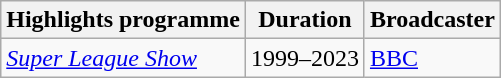<table class="wikitable">
<tr>
<th>Highlights programme</th>
<th>Duration</th>
<th>Broadcaster</th>
</tr>
<tr>
<td><em><a href='#'>Super League Show</a></em></td>
<td>1999–2023</td>
<td><a href='#'>BBC</a></td>
</tr>
</table>
